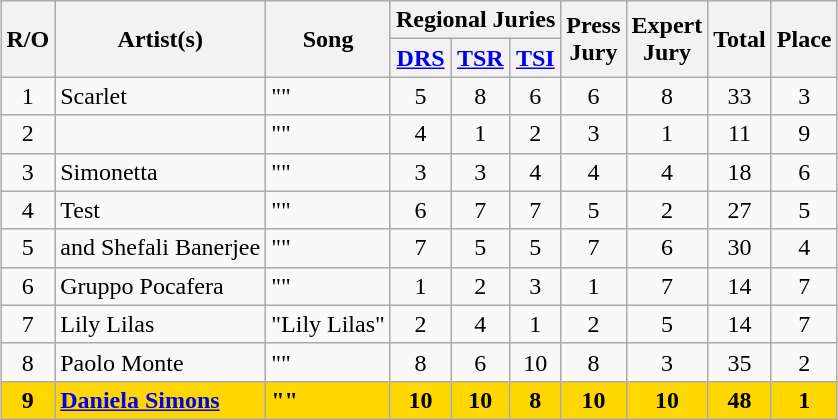<table class="sortable wikitable" style="margin: 1em auto 1em auto; text-align:center">
<tr>
<th rowspan="2">R/O</th>
<th rowspan="2">Artist(s)</th>
<th rowspan="2">Song</th>
<th colspan="3">Regional Juries</th>
<th rowspan="2">Press<br>Jury</th>
<th rowspan="2">Expert<br>Jury</th>
<th rowspan="2">Total</th>
<th rowspan="2">Place</th>
</tr>
<tr>
<th><a href='#'>DRS</a></th>
<th><a href='#'>TSR</a></th>
<th><a href='#'>TSI</a></th>
</tr>
<tr>
<td>1</td>
<td align="left">Scarlet</td>
<td align="left">""</td>
<td>5</td>
<td>8</td>
<td>6</td>
<td>6</td>
<td>8</td>
<td>33</td>
<td>3</td>
</tr>
<tr>
<td>2</td>
<td align="left"></td>
<td align="left">""</td>
<td>4</td>
<td>1</td>
<td>2</td>
<td>3</td>
<td>1</td>
<td>11</td>
<td>9</td>
</tr>
<tr>
<td>3</td>
<td align="left">Simonetta</td>
<td align="left">""</td>
<td>3</td>
<td>3</td>
<td>4</td>
<td>4</td>
<td>4</td>
<td>18</td>
<td>6</td>
</tr>
<tr>
<td>4</td>
<td align="left">Test</td>
<td align="left">""</td>
<td>6</td>
<td>7</td>
<td>7</td>
<td>5</td>
<td>2</td>
<td>27</td>
<td>5</td>
</tr>
<tr>
<td>5</td>
<td align="left"> and Shefali Banerjee</td>
<td align="left">""</td>
<td>7</td>
<td>5</td>
<td>5</td>
<td>7</td>
<td>6</td>
<td>30</td>
<td>4</td>
</tr>
<tr>
<td>6</td>
<td align="left">Gruppo Pocafera</td>
<td align="left">""</td>
<td>1</td>
<td>2</td>
<td>3</td>
<td>1</td>
<td>7</td>
<td>14</td>
<td>7</td>
</tr>
<tr>
<td>7</td>
<td align="left">Lily Lilas</td>
<td align="left">"Lily Lilas"</td>
<td>2</td>
<td>4</td>
<td>1</td>
<td>2</td>
<td>5</td>
<td>14</td>
<td>7</td>
</tr>
<tr>
<td>8</td>
<td align="left">Paolo Monte</td>
<td align="left">""</td>
<td>8</td>
<td>6</td>
<td>10</td>
<td>8</td>
<td>3</td>
<td>35</td>
<td>2</td>
</tr>
<tr style="font-weight:bold; background:gold;">
<td>9</td>
<td align="left"><a href='#'>Daniela Simons</a></td>
<td align="left">""</td>
<td>10</td>
<td>10</td>
<td>8</td>
<td>10</td>
<td>10</td>
<td>48</td>
<td>1</td>
</tr>
</table>
